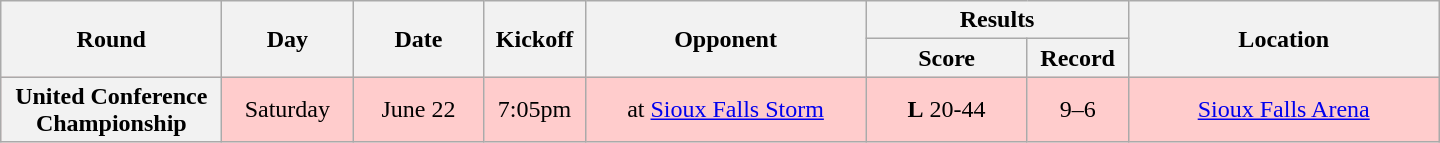<table class="wikitable">
<tr>
<th rowspan="2" width="140">Round</th>
<th rowspan="2" width="80">Day</th>
<th rowspan="2" width="80">Date</th>
<th rowspan="2" width="60">Kickoff</th>
<th rowspan="2" width="180">Opponent</th>
<th colspan="2" width="160">Results</th>
<th rowspan="2" width="200">Location</th>
</tr>
<tr>
<th width="100">Score</th>
<th width="60">Record</th>
</tr>
<tr align="center" bgcolor="#FFCCCC">
<th>United Conference Championship</th>
<td>Saturday</td>
<td>June 22</td>
<td>7:05pm</td>
<td>at <a href='#'>Sioux Falls Storm</a></td>
<td><strong>L</strong> 20-44</td>
<td>9–6</td>
<td><a href='#'>Sioux Falls Arena</a></td>
</tr>
</table>
